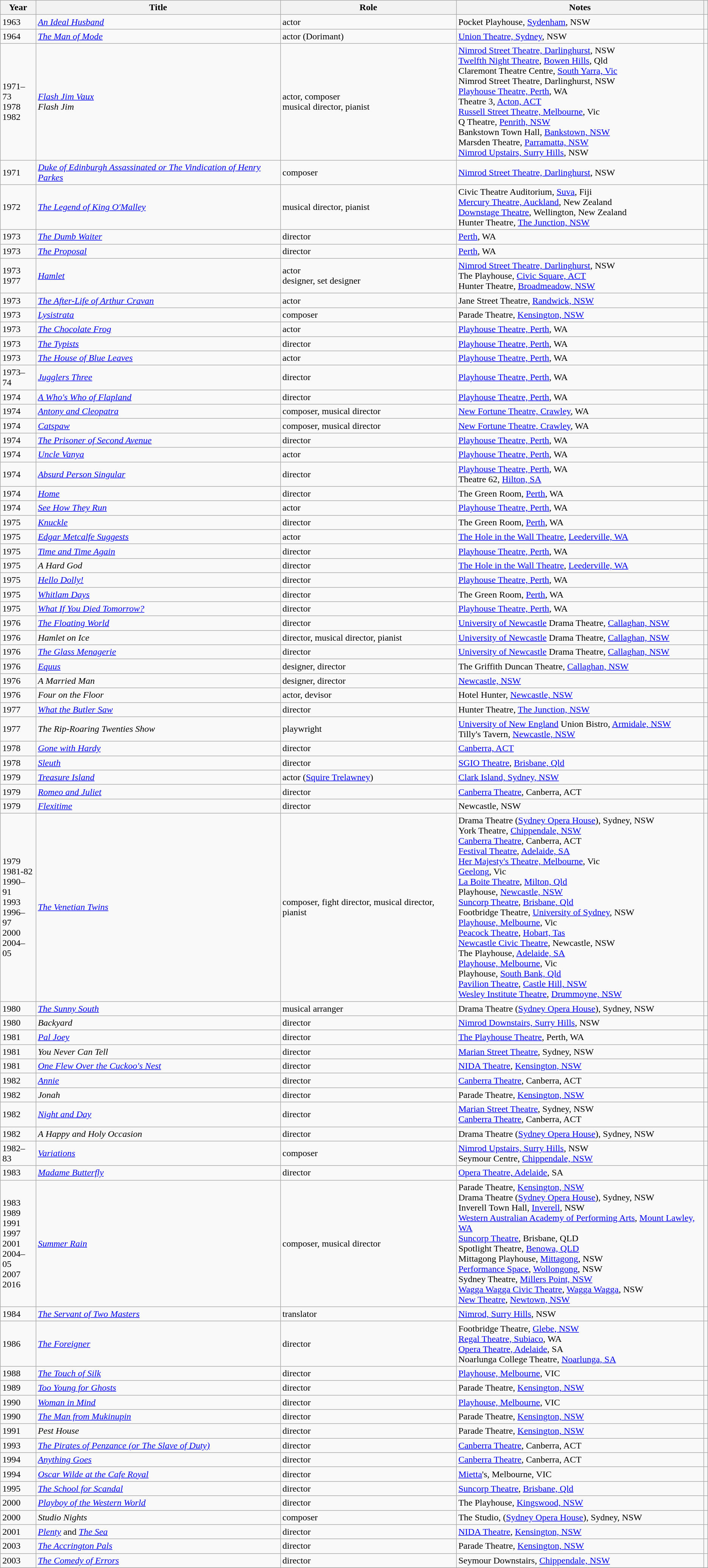<table class="wikitable sortable">
<tr>
<th>Year</th>
<th>Title</th>
<th>Role</th>
<th>Notes</th>
<th class=unsortable></th>
</tr>
<tr>
<td>1963</td>
<td><em><a href='#'>An Ideal Husband</a></em></td>
<td>actor</td>
<td>Pocket Playhouse, <a href='#'>Sydenham</a>, NSW</td>
<td></td>
</tr>
<tr>
<td>1964</td>
<td><em><a href='#'>The Man of Mode</a></em></td>
<td>actor (Dorimant)</td>
<td><a href='#'>Union Theatre, Sydney</a>, NSW</td>
<td></td>
</tr>
<tr>
<td>1971–73<br>1978<br>1982</td>
<td><em><a href='#'>Flash Jim Vaux</a></em><br><em>Flash Jim</em></td>
<td>actor, composer<br>musical director, pianist</td>
<td><a href='#'>Nimrod Street Theatre, Darlinghurst</a>, NSW<br><a href='#'>Twelfth Night Theatre</a>, <a href='#'>Bowen Hills</a>, Qld<br>Claremont Theatre Centre, <a href='#'>South Yarra, Vic</a><br>Nimrod Street Theatre, Darlinghurst, NSW<br><a href='#'>Playhouse Theatre, Perth</a>, WA<br>Theatre 3, <a href='#'>Acton, ACT</a><br><a href='#'>Russell Street Theatre, Melbourne</a>, Vic<br>Q Theatre, <a href='#'>Penrith, NSW</a><br>Bankstown Town Hall, <a href='#'>Bankstown, NSW</a><br>Marsden Theatre, <a href='#'>Parramatta, NSW</a><br><a href='#'>Nimrod Upstairs, Surry Hills</a>, NSW</td>
<td><br><br><br><br><br><br><br><br><br><br></td>
</tr>
<tr>
<td>1971</td>
<td><em><a href='#'>Duke of Edinburgh Assassinated or The Vindication of Henry Parkes</a></em></td>
<td>composer</td>
<td><a href='#'>Nimrod Street Theatre, Darlinghurst</a>, NSW</td>
<td></td>
</tr>
<tr>
<td>1972</td>
<td><em><a href='#'>The Legend of King O'Malley</a></em></td>
<td>musical director, pianist</td>
<td>Civic Theatre Auditorium, <a href='#'>Suva</a>, Fiji<br><a href='#'>Mercury Theatre, Auckland</a>, New Zealand<br><a href='#'>Downstage Theatre</a>, Wellington, New Zealand<br>Hunter Theatre, <a href='#'>The Junction, NSW</a></td>
<td><br><br><br></td>
</tr>
<tr>
<td>1973</td>
<td><em><a href='#'>The Dumb Waiter</a></em></td>
<td>director</td>
<td><a href='#'>Perth</a>, WA</td>
<td></td>
</tr>
<tr>
<td>1973</td>
<td><em><a href='#'>The Proposal</a></em></td>
<td>director</td>
<td><a href='#'>Perth</a>, WA</td>
<td></td>
</tr>
<tr>
<td>1973<br>1977</td>
<td><em><a href='#'>Hamlet</a></em></td>
<td>actor<br>designer, set designer</td>
<td><a href='#'>Nimrod Street Theatre, Darlinghurst</a>, NSW<br>The Playhouse, <a href='#'>Civic Square, ACT</a><br>Hunter Theatre, <a href='#'>Broadmeadow, NSW</a></td>
<td><br><br></td>
</tr>
<tr>
<td>1973</td>
<td><em><a href='#'>The After-Life of Arthur Cravan</a></em></td>
<td>actor</td>
<td>Jane Street Theatre, <a href='#'>Randwick, NSW</a></td>
<td></td>
</tr>
<tr>
<td>1973</td>
<td><em><a href='#'>Lysistrata</a></em></td>
<td>composer</td>
<td>Parade Theatre, <a href='#'>Kensington, NSW</a></td>
<td></td>
</tr>
<tr>
<td>1973</td>
<td><em><a href='#'>The Chocolate Frog </a></em></td>
<td>actor</td>
<td><a href='#'>Playhouse Theatre, Perth</a>, WA</td>
<td></td>
</tr>
<tr>
<td>1973</td>
<td><em><a href='#'>The Typists</a></em></td>
<td>director</td>
<td><a href='#'>Playhouse Theatre, Perth</a>, WA</td>
<td></td>
</tr>
<tr>
<td>1973</td>
<td><em><a href='#'>The House of Blue Leaves</a></em></td>
<td>actor</td>
<td><a href='#'>Playhouse Theatre, Perth</a>, WA</td>
<td></td>
</tr>
<tr>
<td>1973–74</td>
<td><em><a href='#'>Jugglers Three</a></em></td>
<td>director</td>
<td><a href='#'>Playhouse Theatre, Perth</a>, WA</td>
<td></td>
</tr>
<tr>
<td>1974</td>
<td><em><a href='#'>A Who's Who of Flapland</a></em></td>
<td>director</td>
<td><a href='#'>Playhouse Theatre, Perth</a>, WA</td>
<td></td>
</tr>
<tr>
<td>1974</td>
<td><em><a href='#'>Antony and Cleopatra</a></em></td>
<td>composer, musical director</td>
<td><a href='#'>New Fortune Theatre, Crawley</a>, WA</td>
<td></td>
</tr>
<tr>
<td>1974</td>
<td><em><a href='#'>Catspaw</a></em></td>
<td>composer, musical director</td>
<td><a href='#'>New Fortune Theatre, Crawley</a>, WA</td>
<td></td>
</tr>
<tr>
<td>1974</td>
<td><em><a href='#'>The Prisoner of Second Avenue</a></em></td>
<td>director</td>
<td><a href='#'>Playhouse Theatre, Perth</a>, WA</td>
<td></td>
</tr>
<tr>
<td>1974</td>
<td><em><a href='#'>Uncle Vanya</a></em></td>
<td>actor</td>
<td><a href='#'>Playhouse Theatre, Perth</a>, WA</td>
<td></td>
</tr>
<tr>
<td>1974</td>
<td><em><a href='#'>Absurd Person Singular</a></em></td>
<td>director</td>
<td><a href='#'>Playhouse Theatre, Perth</a>, WA<br>Theatre 62, <a href='#'>Hilton, SA</a></td>
<td><br></td>
</tr>
<tr>
<td>1974</td>
<td><em><a href='#'>Home</a></em></td>
<td>director</td>
<td>The Green Room, <a href='#'>Perth</a>, WA</td>
<td></td>
</tr>
<tr>
<td>1974</td>
<td><em><a href='#'>See How They Run</a></em></td>
<td>actor</td>
<td><a href='#'>Playhouse Theatre, Perth</a>, WA</td>
<td></td>
</tr>
<tr>
<td>1975</td>
<td><em><a href='#'>Knuckle</a></em></td>
<td>director</td>
<td>The Green Room, <a href='#'>Perth</a>, WA</td>
<td></td>
</tr>
<tr>
<td>1975</td>
<td><em><a href='#'>Edgar Metcalfe Suggests</a></em></td>
<td>actor</td>
<td><a href='#'>The Hole in the Wall Theatre</a>, <a href='#'>Leederville, WA</a></td>
<td></td>
</tr>
<tr>
<td>1975</td>
<td><em><a href='#'>Time and Time Again</a></em></td>
<td>director</td>
<td><a href='#'>Playhouse Theatre, Perth</a>, WA</td>
<td></td>
</tr>
<tr>
<td>1975</td>
<td><em>A Hard God</em></td>
<td>director</td>
<td><a href='#'>The Hole in the Wall Theatre</a>, <a href='#'>Leederville, WA</a></td>
<td></td>
</tr>
<tr>
<td>1975</td>
<td><em><a href='#'>Hello Dolly!</a></em></td>
<td>director</td>
<td><a href='#'>Playhouse Theatre, Perth</a>, WA</td>
<td><br></td>
</tr>
<tr>
<td>1975</td>
<td><em><a href='#'>Whitlam Days</a></em></td>
<td>director</td>
<td>The Green Room, <a href='#'>Perth</a>, WA</td>
<td></td>
</tr>
<tr>
<td>1975</td>
<td><em><a href='#'>What If You Died Tomorrow?</a></em></td>
<td>director</td>
<td><a href='#'>Playhouse Theatre, Perth</a>, WA</td>
<td></td>
</tr>
<tr>
<td>1976</td>
<td><em><a href='#'>The Floating World</a></em></td>
<td>director</td>
<td><a href='#'>University of Newcastle</a> Drama Theatre, <a href='#'>Callaghan, NSW</a></td>
<td></td>
</tr>
<tr>
<td>1976</td>
<td><em>Hamlet on Ice</em></td>
<td>director, musical director, pianist</td>
<td><a href='#'>University of Newcastle</a> Drama Theatre, <a href='#'>Callaghan, NSW</a></td>
<td></td>
</tr>
<tr>
<td>1976</td>
<td><em><a href='#'>The Glass Menagerie</a></em></td>
<td>director</td>
<td><a href='#'>University of Newcastle</a> Drama Theatre, <a href='#'>Callaghan, NSW</a></td>
<td></td>
</tr>
<tr>
<td>1976</td>
<td><em><a href='#'>Equus</a></em></td>
<td>designer, director</td>
<td>The Griffith Duncan Theatre, <a href='#'>Callaghan, NSW</a></td>
<td></td>
</tr>
<tr>
<td>1976</td>
<td><em>A Married Man</em></td>
<td>designer, director</td>
<td><a href='#'>Newcastle, NSW</a></td>
<td></td>
</tr>
<tr>
<td>1976</td>
<td><em>Four on the Floor</em></td>
<td>actor, devisor</td>
<td>Hotel Hunter, <a href='#'>Newcastle, NSW</a></td>
<td></td>
</tr>
<tr>
<td>1977</td>
<td><em><a href='#'>What the Butler Saw</a></em></td>
<td>director</td>
<td>Hunter Theatre, <a href='#'>The Junction, NSW</a></td>
<td></td>
</tr>
<tr>
<td>1977</td>
<td><em>The Rip-Roaring Twenties Show</em></td>
<td>playwright</td>
<td><a href='#'>University of New England</a> Union Bistro, <a href='#'>Armidale, NSW</a><br>Tilly's Tavern, <a href='#'>Newcastle, NSW</a></td>
<td><br></td>
</tr>
<tr>
<td>1978</td>
<td><em><a href='#'>Gone with Hardy</a></em></td>
<td>director</td>
<td><a href='#'>Canberra, ACT</a></td>
<td></td>
</tr>
<tr>
<td>1978</td>
<td><em><a href='#'>Sleuth</a></em></td>
<td>director</td>
<td><a href='#'>SGIO Theatre</a>, <a href='#'>Brisbane, Qld</a></td>
<td></td>
</tr>
<tr>
<td>1979</td>
<td><em><a href='#'>Treasure Island</a></em></td>
<td>actor (<a href='#'>Squire Trelawney</a>)</td>
<td><a href='#'>Clark Island, Sydney, NSW</a></td>
<td></td>
</tr>
<tr>
<td>1979</td>
<td><em><a href='#'>Romeo and Juliet</a></em></td>
<td>director</td>
<td><a href='#'>Canberra Theatre</a>, Canberra, ACT</td>
<td></td>
</tr>
<tr>
<td>1979</td>
<td><em><a href='#'>Flexitime</a></em></td>
<td>director</td>
<td>Newcastle, NSW</td>
<td><br></td>
</tr>
<tr>
<td>1979<br>1981-82<br>1990–91<br>1993<br>1996–97<br>2000<br>2004–05</td>
<td><em><a href='#'>The Venetian Twins</a></em></td>
<td>composer, fight director, musical director, pianist</td>
<td>Drama Theatre (<a href='#'>Sydney Opera House</a>), Sydney, NSW<br>York Theatre, <a href='#'>Chippendale, NSW</a><br><a href='#'>Canberra Theatre</a>, Canberra, ACT<br><a href='#'>Festival Theatre</a>, <a href='#'>Adelaide, SA</a><br><a href='#'>Her Majesty's Theatre, Melbourne</a>, Vic<br><a href='#'>Geelong</a>, Vic<br><a href='#'>La Boite Theatre</a>, <a href='#'>Milton, Qld</a><br>Playhouse, <a href='#'>Newcastle, NSW</a><br><a href='#'>Suncorp Theatre</a>, <a href='#'>Brisbane, Qld</a><br>Footbridge Theatre, <a href='#'>University of Sydney</a>, NSW<br><a href='#'>Playhouse, Melbourne</a>, Vic<br><a href='#'>Peacock Theatre</a>, <a href='#'>Hobart, Tas</a><br><a href='#'>Newcastle Civic Theatre</a>, Newcastle, NSW<br>The Playhouse, <a href='#'>Adelaide, SA</a><br><a href='#'>Playhouse, Melbourne</a>, Vic<br>Playhouse, <a href='#'>South Bank, Qld</a><br><a href='#'>Pavilion Theatre</a>, <a href='#'>Castle Hill, NSW</a><br><a href='#'>Wesley Institute Theatre</a>, <a href='#'>Drummoyne, NSW</a></td>
<td><br><br><br><br><br><br><br><br><br><br><br><br><br><br><br><br><br><br></td>
</tr>
<tr>
<td>1980</td>
<td><em><a href='#'>The Sunny South</a></em></td>
<td>musical arranger</td>
<td>Drama Theatre (<a href='#'>Sydney Opera House</a>), Sydney, NSW</td>
<td></td>
</tr>
<tr>
<td>1980</td>
<td><em>Backyard</em></td>
<td>director</td>
<td><a href='#'>Nimrod Downstairs, Surry Hills</a>, NSW</td>
<td></td>
</tr>
<tr>
<td>1981</td>
<td><em><a href='#'>Pal Joey</a></em></td>
<td>director</td>
<td><a href='#'>The Playhouse Theatre</a>, Perth, WA</td>
<td></td>
</tr>
<tr>
<td>1981</td>
<td><em>You Never Can Tell</em></td>
<td>director</td>
<td><a href='#'>Marian Street Theatre</a>, Sydney, NSW</td>
<td></td>
</tr>
<tr>
<td>1981</td>
<td><em><a href='#'>One Flew Over the Cuckoo's Nest</a></em></td>
<td>director</td>
<td><a href='#'>NIDA Theatre</a>, <a href='#'>Kensington, NSW</a></td>
<td></td>
</tr>
<tr>
<td>1982</td>
<td><em><a href='#'>Annie</a></em></td>
<td>director</td>
<td><a href='#'>Canberra Theatre</a>, Canberra, ACT</td>
<td></td>
</tr>
<tr>
<td>1982</td>
<td><em>Jonah</em></td>
<td>director</td>
<td>Parade Theatre, <a href='#'>Kensington, NSW</a></td>
<td></td>
</tr>
<tr>
<td>1982</td>
<td><em><a href='#'>Night and Day</a></em></td>
<td>director</td>
<td><a href='#'>Marian Street Theatre</a>, Sydney, NSW<br><a href='#'>Canberra Theatre</a>, Canberra, ACT</td>
<td><br></td>
</tr>
<tr>
<td>1982</td>
<td><em>A Happy and Holy Occasion</em></td>
<td>director</td>
<td>Drama Theatre (<a href='#'>Sydney Opera House</a>), Sydney, NSW</td>
<td></td>
</tr>
<tr>
<td>1982–83</td>
<td><em><a href='#'>Variations</a></em></td>
<td>composer</td>
<td><a href='#'>Nimrod Upstairs, Surry Hills</a>, NSW<br>Seymour Centre, <a href='#'>Chippendale, NSW</a></td>
<td><br><br></td>
</tr>
<tr>
<td>1983</td>
<td><em><a href='#'>Madame Butterfly</a></em></td>
<td>director</td>
<td><a href='#'>Opera Theatre, Adelaide</a>, SA</td>
<td></td>
</tr>
<tr>
<td>1983<br>1989<br>1991<br>1997<br>2001<br>2004–05<br>2007<br>2016</td>
<td><em><a href='#'>Summer Rain</a></em></td>
<td>composer, musical director</td>
<td>Parade Theatre, <a href='#'>Kensington, NSW</a><br>Drama Theatre (<a href='#'>Sydney Opera House</a>), Sydney, NSW<br>Inverell Town Hall, <a href='#'>Inverell</a>, NSW<br><a href='#'>Western Australian Academy of Performing Arts</a>, <a href='#'>Mount Lawley, WA</a><br><a href='#'>Suncorp Theatre</a>, Brisbane, QLD<br>Spotlight Theatre, <a href='#'>Benowa, QLD</a><br>Mittagong Playhouse, <a href='#'>Mittagong</a>, NSW<br><a href='#'>Performance Space</a>, <a href='#'>Wollongong</a>, NSW<br>Sydney Theatre, <a href='#'>Millers Point, NSW</a><br><a href='#'>Wagga Wagga Civic Theatre</a>, <a href='#'>Wagga Wagga</a>, NSW<br><a href='#'>New Theatre</a>, <a href='#'>Newtown, NSW</a><br></td>
<td><br><br><br><br><br><br><br><br><br><br></td>
</tr>
<tr>
<td>1984</td>
<td><em><a href='#'>The Servant of Two Masters</a></em></td>
<td>translator</td>
<td><a href='#'>Nimrod, Surry Hills</a>, NSW</td>
<td></td>
</tr>
<tr>
<td>1986</td>
<td><em><a href='#'>The Foreigner</a></em></td>
<td>director</td>
<td>Footbridge Theatre, <a href='#'>Glebe, NSW</a><br><a href='#'>Regal Theatre, Subiaco</a>, WA<br><a href='#'>Opera Theatre, Adelaide</a>, SA<br>Noarlunga College Theatre, <a href='#'>Noarlunga, SA</a></td>
<td><br><br><br></td>
</tr>
<tr>
<td>1988</td>
<td><em><a href='#'>The Touch of Silk</a></em></td>
<td>director</td>
<td><a href='#'>Playhouse, Melbourne</a>, VIC</td>
<td></td>
</tr>
<tr>
<td>1989</td>
<td><em><a href='#'>Too Young for Ghosts</a></em></td>
<td>director</td>
<td>Parade Theatre, <a href='#'>Kensington, NSW</a></td>
<td></td>
</tr>
<tr>
<td>1990</td>
<td><em><a href='#'>Woman in Mind</a></em></td>
<td>director</td>
<td><a href='#'>Playhouse, Melbourne</a>, VIC</td>
<td></td>
</tr>
<tr>
<td>1990</td>
<td><em><a href='#'>The Man from Mukinupin</a></em></td>
<td>director</td>
<td>Parade Theatre, <a href='#'>Kensington, NSW</a></td>
<td></td>
</tr>
<tr>
<td>1991</td>
<td><em>Pest House</em></td>
<td>director</td>
<td>Parade Theatre, <a href='#'>Kensington, NSW</a></td>
<td></td>
</tr>
<tr>
<td>1993</td>
<td><em><a href='#'>The Pirates of Penzance (or The Slave of Duty)</a></em></td>
<td>director</td>
<td><a href='#'>Canberra Theatre</a>, Canberra, ACT</td>
<td></td>
</tr>
<tr>
<td>1994</td>
<td><em><a href='#'>Anything Goes</a></em></td>
<td>director</td>
<td><a href='#'>Canberra Theatre</a>, Canberra, ACT</td>
<td></td>
</tr>
<tr>
<td>1994</td>
<td><em><a href='#'>Oscar Wilde at the Cafe Royal</a></em></td>
<td>director</td>
<td><a href='#'>Mietta</a>'s, Melbourne, VIC</td>
<td></td>
</tr>
<tr>
<td>1995</td>
<td><em><a href='#'>The School for Scandal</a></em></td>
<td>director</td>
<td><a href='#'>Suncorp Theatre</a>, <a href='#'>Brisbane, Qld</a></td>
<td></td>
</tr>
<tr>
<td>2000</td>
<td><em><a href='#'>Playboy of the Western World</a></em></td>
<td>director</td>
<td>The Playhouse, <a href='#'>Kingswood, NSW</a></td>
<td></td>
</tr>
<tr>
<td>2000</td>
<td><em>Studio Nights</em></td>
<td>composer</td>
<td>The Studio, (<a href='#'>Sydney Opera House</a>), Sydney, NSW</td>
<td></td>
</tr>
<tr>
<td>2001</td>
<td><em><a href='#'>Plenty</a></em> and <em><a href='#'>The Sea</a></em></td>
<td>director</td>
<td><a href='#'>NIDA Theatre</a>, <a href='#'>Kensington, NSW</a></td>
<td></td>
</tr>
<tr>
<td>2003</td>
<td><em><a href='#'>The Accrington Pals</a></em></td>
<td>director</td>
<td>Parade Theatre, <a href='#'>Kensington, NSW</a></td>
<td></td>
</tr>
<tr>
<td>2003</td>
<td><em><a href='#'>The Comedy of Errors</a></em></td>
<td>director</td>
<td>Seymour Downstairs, <a href='#'>Chippendale, NSW</a></td>
<td></td>
</tr>
<tr>
</tr>
</table>
